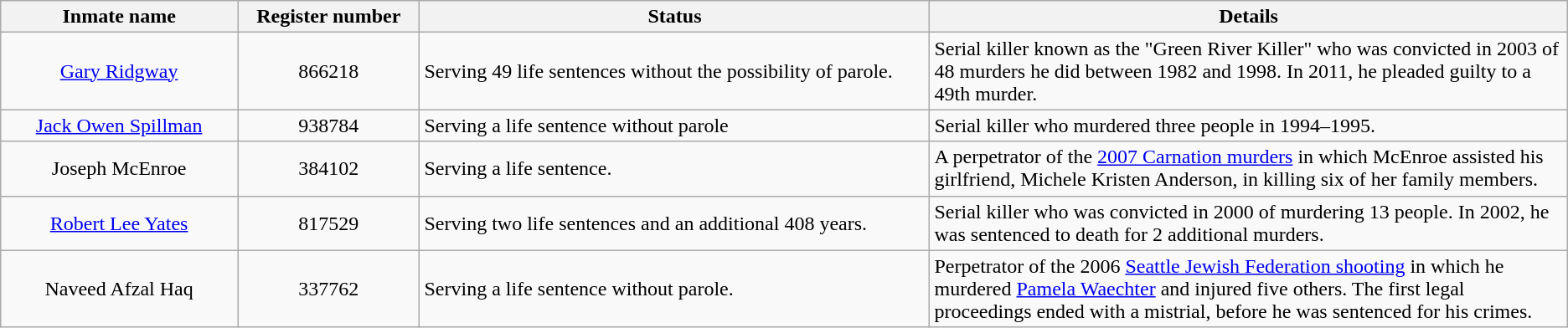<table class="wikitable sortable">
<tr>
<th width=13%>Inmate name</th>
<th width=10%>Register number</th>
<th width=28%>Status</th>
<th width=35%>Details</th>
</tr>
<tr>
<td style="text-align:center;"><a href='#'>Gary Ridgway</a></td>
<td style="text-align:center;">866218</td>
<td>Serving 49 life sentences without the possibility of parole.</td>
<td>Serial killer known as the "Green River Killer" who was convicted in 2003 of 48 murders he did between 1982 and 1998. In 2011, he pleaded guilty to a 49th murder.</td>
</tr>
<tr>
<td style="text-align:center;"><a href='#'>Jack Owen Spillman</a></td>
<td style="text-align:center;">938784</td>
<td>Serving a life sentence without parole</td>
<td>Serial killer who murdered three people in 1994–1995.</td>
</tr>
<tr>
<td style="text-align:center;">Joseph McEnroe</td>
<td style="text-align:center;">384102</td>
<td>Serving a life sentence.</td>
<td>A perpetrator of the <a href='#'>2007 Carnation murders</a> in which McEnroe assisted his girlfriend, Michele Kristen Anderson, in killing six of her family members.</td>
</tr>
<tr>
<td style="text-align:center;"><a href='#'>Robert Lee Yates</a></td>
<td style="text-align:center;">817529</td>
<td>Serving two life sentences and an additional 408 years.</td>
<td>Serial killer who was convicted in 2000 of murdering 13 people. In 2002, he was sentenced to death for 2 additional murders.</td>
</tr>
<tr>
<td style="text-align:center;">Naveed Afzal Haq</td>
<td style="text-align:center;">337762</td>
<td>Serving a life sentence without parole.</td>
<td>Perpetrator of the 2006 <a href='#'>Seattle Jewish Federation shooting</a> in which he murdered <a href='#'>Pamela Waechter</a> and injured five others. The first legal proceedings ended with a mistrial, before he was sentenced for his crimes.</td>
</tr>
</table>
